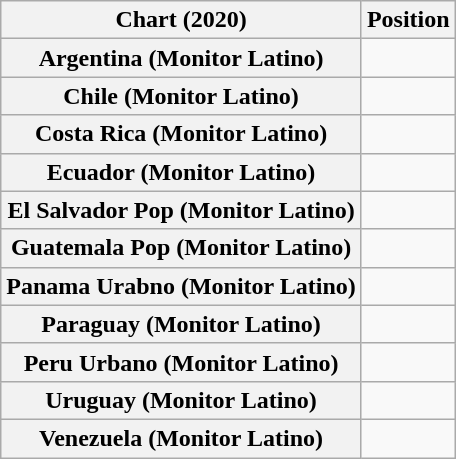<table class="wikitable plainrowheaders sortable" style="text-align:center">
<tr>
<th scope="col">Chart (2020)</th>
<th scope="col">Position</th>
</tr>
<tr>
<th scope="row">Argentina (Monitor Latino)</th>
<td></td>
</tr>
<tr>
<th scope="row">Chile (Monitor Latino)</th>
<td></td>
</tr>
<tr>
<th scope="row">Costa Rica (Monitor Latino)</th>
<td></td>
</tr>
<tr>
<th scope="row">Ecuador (Monitor Latino)</th>
<td></td>
</tr>
<tr>
<th scope="row">El Salvador Pop (Monitor Latino)</th>
<td></td>
</tr>
<tr>
<th scope="row">Guatemala Pop (Monitor Latino)</th>
<td></td>
</tr>
<tr>
<th scope="row">Panama Urabno (Monitor Latino)</th>
<td></td>
</tr>
<tr>
<th scope="row">Paraguay (Monitor Latino)</th>
<td></td>
</tr>
<tr>
<th scope="row">Peru Urbano (Monitor Latino)</th>
<td></td>
</tr>
<tr>
<th scope="row">Uruguay (Monitor Latino)</th>
<td></td>
</tr>
<tr>
<th scope="row">Venezuela (Monitor Latino)</th>
<td></td>
</tr>
</table>
